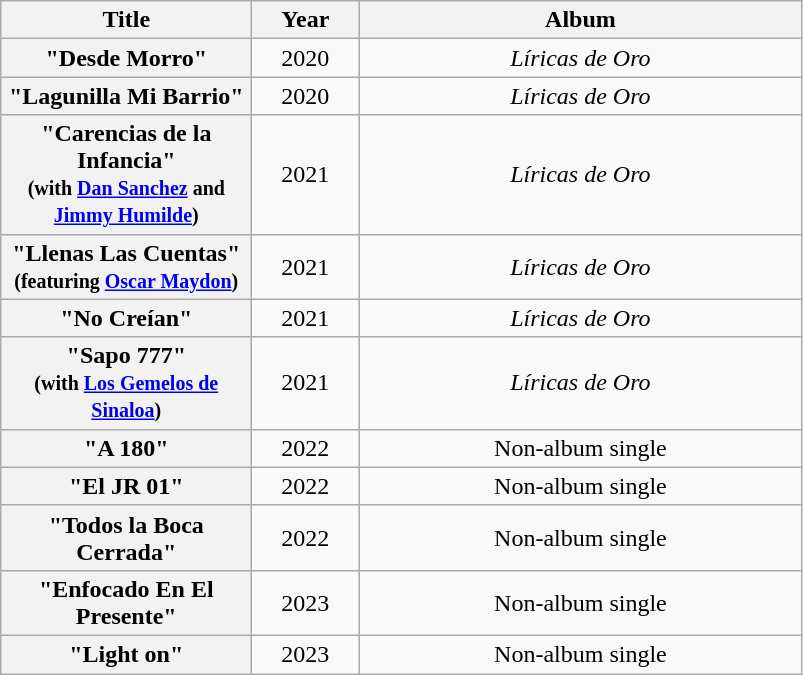<table class="wikitable plainrowheaders" style="text-align:center;">
<tr>
<th scope="col" style="width:10em;">Title</th>
<th scope="col" style="width:4em;">Year</th>
<th scope="col" style="width:18em;">Album</th>
</tr>
<tr>
<th scope="row">"Desde Morro"</th>
<td>2020</td>
<td><em>Líricas de Oro</em></td>
</tr>
<tr>
<th scope="row">"Lagunilla Mi Barrio"</th>
<td>2020</td>
<td><em>Líricas de Oro</em></td>
</tr>
<tr>
<th scope="row">"Carencias de la Infancia"<br><small>(with <a href='#'>Dan Sanchez</a> and <a href='#'>Jimmy Humilde</a>)</small></th>
<td>2021</td>
<td><em>Líricas de Oro</em></td>
</tr>
<tr>
<th scope="row">"Llenas Las Cuentas"<br><small>(featuring <a href='#'>Oscar Maydon</a>)</small></th>
<td>2021</td>
<td><em>Líricas de Oro</em></td>
</tr>
<tr>
<th scope="row">"No Creían"</th>
<td>2021</td>
<td><em>Líricas de Oro</em></td>
</tr>
<tr>
<th scope="row">"Sapo 777"<br><small>(with <a href='#'>Los Gemelos de Sinaloa</a>)</small></th>
<td>2021</td>
<td><em>Líricas de Oro</em></td>
</tr>
<tr>
<th scope="row">"A 180"</th>
<td>2022</td>
<td>Non-album single</td>
</tr>
<tr>
<th scope="row">"El JR 01"</th>
<td>2022</td>
<td>Non-album single</td>
</tr>
<tr>
<th scope="row">"Todos la Boca Cerrada"</th>
<td>2022</td>
<td>Non-album single</td>
</tr>
<tr>
<th scope="row">"Enfocado En El Presente"</th>
<td>2023</td>
<td>Non-album single</td>
</tr>
<tr>
<th scope="row">"Light on"</th>
<td>2023</td>
<td>Non-album single</td>
</tr>
</table>
